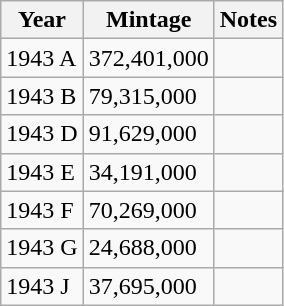<table class="wikitable">
<tr>
<th scope="col">Year</th>
<th scope="col">Mintage</th>
<th scope="col">Notes</th>
</tr>
<tr>
<td>1943 A</td>
<td>372,401,000</td>
<td></td>
</tr>
<tr>
<td>1943 B</td>
<td>79,315,000</td>
<td></td>
</tr>
<tr>
<td>1943 D</td>
<td>91,629,000</td>
<td></td>
</tr>
<tr>
<td>1943 E</td>
<td>34,191,000</td>
<td></td>
</tr>
<tr>
<td>1943 F</td>
<td>70,269,000</td>
<td></td>
</tr>
<tr>
<td>1943 G</td>
<td>24,688,000</td>
<td></td>
</tr>
<tr>
<td>1943 J</td>
<td>37,695,000</td>
<td></td>
</tr>
</table>
